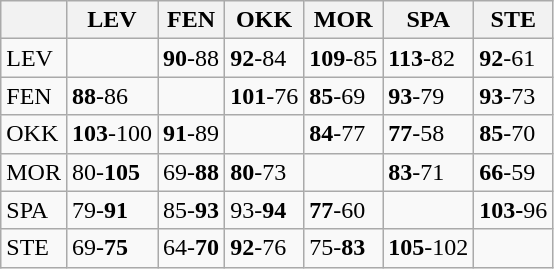<table class="wikitable">
<tr>
<th></th>
<th> LEV</th>
<th> FEN</th>
<th> OKK</th>
<th> MOR</th>
<th> SPA</th>
<th> STE</th>
</tr>
<tr>
<td> LEV</td>
<td></td>
<td><strong>90</strong>-88</td>
<td><strong>92</strong>-84</td>
<td><strong>109</strong>-85</td>
<td><strong>113</strong>-82</td>
<td><strong>92</strong>-61</td>
</tr>
<tr>
<td> FEN</td>
<td><strong>88</strong>-86</td>
<td></td>
<td><strong>101</strong>-76</td>
<td><strong>85</strong>-69</td>
<td><strong>93</strong>-79</td>
<td><strong>93</strong>-73</td>
</tr>
<tr>
<td> OKK</td>
<td><strong>103</strong>-100</td>
<td><strong>91</strong>-89</td>
<td></td>
<td><strong>84</strong>-77</td>
<td><strong>77</strong>-58</td>
<td><strong>85</strong>-70</td>
</tr>
<tr>
<td> MOR</td>
<td>80-<strong>105</strong></td>
<td>69-<strong>88</strong></td>
<td><strong>80</strong>-73</td>
<td></td>
<td><strong>83</strong>-71</td>
<td><strong>66</strong>-59</td>
</tr>
<tr>
<td> SPA</td>
<td>79-<strong>91</strong></td>
<td>85-<strong>93</strong></td>
<td>93-<strong>94</strong></td>
<td><strong>77</strong>-60</td>
<td></td>
<td><strong>103-</strong>96</td>
</tr>
<tr>
<td> STE</td>
<td>69-<strong>75</strong></td>
<td>64-<strong>70</strong></td>
<td><strong>92</strong>-76</td>
<td>75-<strong>83</strong></td>
<td><strong>105</strong>-102</td>
<td></td>
</tr>
</table>
